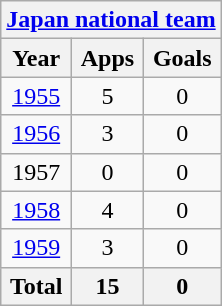<table class="wikitable" style="text-align:center">
<tr>
<th colspan=3><a href='#'>Japan national team</a></th>
</tr>
<tr>
<th>Year</th>
<th>Apps</th>
<th>Goals</th>
</tr>
<tr>
<td><a href='#'>1955</a></td>
<td>5</td>
<td>0</td>
</tr>
<tr>
<td><a href='#'>1956</a></td>
<td>3</td>
<td>0</td>
</tr>
<tr>
<td>1957</td>
<td>0</td>
<td>0</td>
</tr>
<tr>
<td><a href='#'>1958</a></td>
<td>4</td>
<td>0</td>
</tr>
<tr>
<td><a href='#'>1959</a></td>
<td>3</td>
<td>0</td>
</tr>
<tr>
<th>Total</th>
<th>15</th>
<th>0</th>
</tr>
</table>
